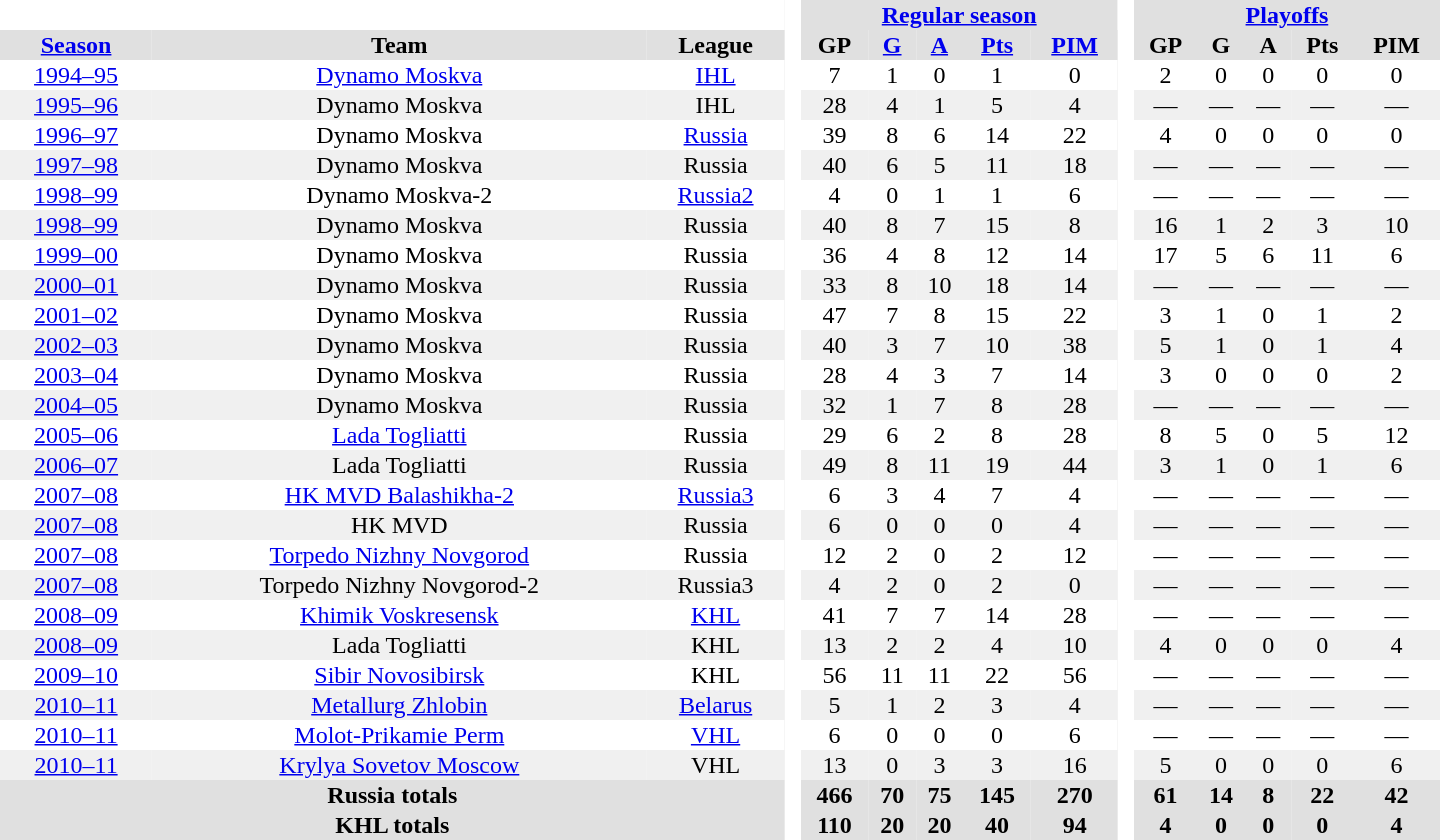<table border="0" cellpadding="1" cellspacing="0" style="text-align:center; width:60em">
<tr bgcolor="#e0e0e0">
<th colspan="3" bgcolor="#ffffff"> </th>
<th rowspan="99" bgcolor="#ffffff"> </th>
<th colspan="5"><a href='#'>Regular season</a></th>
<th rowspan="99" bgcolor="#ffffff"> </th>
<th colspan="5"><a href='#'>Playoffs</a></th>
</tr>
<tr bgcolor="#e0e0e0">
<th><a href='#'>Season</a></th>
<th>Team</th>
<th>League</th>
<th>GP</th>
<th><a href='#'>G</a></th>
<th><a href='#'>A</a></th>
<th><a href='#'>Pts</a></th>
<th><a href='#'>PIM</a></th>
<th>GP</th>
<th>G</th>
<th>A</th>
<th>Pts</th>
<th>PIM</th>
</tr>
<tr>
<td><a href='#'>1994–95</a></td>
<td><a href='#'>Dynamo Moskva</a></td>
<td><a href='#'>IHL</a></td>
<td>7</td>
<td>1</td>
<td>0</td>
<td>1</td>
<td>0</td>
<td>2</td>
<td>0</td>
<td>0</td>
<td>0</td>
<td>0</td>
</tr>
<tr bgcolor="#f0f0f0">
<td><a href='#'>1995–96</a></td>
<td>Dynamo Moskva</td>
<td>IHL</td>
<td>28</td>
<td>4</td>
<td>1</td>
<td>5</td>
<td>4</td>
<td>—</td>
<td>—</td>
<td>—</td>
<td>—</td>
<td>—</td>
</tr>
<tr>
<td><a href='#'>1996–97</a></td>
<td>Dynamo Moskva</td>
<td><a href='#'>Russia</a></td>
<td>39</td>
<td>8</td>
<td>6</td>
<td>14</td>
<td>22</td>
<td>4</td>
<td>0</td>
<td>0</td>
<td>0</td>
<td>0</td>
</tr>
<tr bgcolor="#f0f0f0">
<td><a href='#'>1997–98</a></td>
<td>Dynamo Moskva</td>
<td>Russia</td>
<td>40</td>
<td>6</td>
<td>5</td>
<td>11</td>
<td>18</td>
<td>—</td>
<td>—</td>
<td>—</td>
<td>—</td>
<td>—</td>
</tr>
<tr>
<td><a href='#'>1998–99</a></td>
<td>Dynamo Moskva-2</td>
<td><a href='#'>Russia2</a></td>
<td>4</td>
<td>0</td>
<td>1</td>
<td>1</td>
<td>6</td>
<td>—</td>
<td>—</td>
<td>—</td>
<td>—</td>
<td>—</td>
</tr>
<tr bgcolor="#f0f0f0">
<td><a href='#'>1998–99</a></td>
<td>Dynamo Moskva</td>
<td>Russia</td>
<td>40</td>
<td>8</td>
<td>7</td>
<td>15</td>
<td>8</td>
<td>16</td>
<td>1</td>
<td>2</td>
<td>3</td>
<td>10</td>
</tr>
<tr>
<td><a href='#'>1999–00</a></td>
<td>Dynamo Moskva</td>
<td>Russia</td>
<td>36</td>
<td>4</td>
<td>8</td>
<td>12</td>
<td>14</td>
<td>17</td>
<td>5</td>
<td>6</td>
<td>11</td>
<td>6</td>
</tr>
<tr bgcolor="#f0f0f0">
<td><a href='#'>2000–01</a></td>
<td>Dynamo Moskva</td>
<td>Russia</td>
<td>33</td>
<td>8</td>
<td>10</td>
<td>18</td>
<td>14</td>
<td>—</td>
<td>—</td>
<td>—</td>
<td>—</td>
<td>—</td>
</tr>
<tr>
<td><a href='#'>2001–02</a></td>
<td>Dynamo Moskva</td>
<td>Russia</td>
<td>47</td>
<td>7</td>
<td>8</td>
<td>15</td>
<td>22</td>
<td>3</td>
<td>1</td>
<td>0</td>
<td>1</td>
<td>2</td>
</tr>
<tr bgcolor="#f0f0f0">
<td><a href='#'>2002–03</a></td>
<td>Dynamo Moskva</td>
<td>Russia</td>
<td>40</td>
<td>3</td>
<td>7</td>
<td>10</td>
<td>38</td>
<td>5</td>
<td>1</td>
<td>0</td>
<td>1</td>
<td>4</td>
</tr>
<tr>
<td><a href='#'>2003–04</a></td>
<td>Dynamo Moskva</td>
<td>Russia</td>
<td>28</td>
<td>4</td>
<td>3</td>
<td>7</td>
<td>14</td>
<td>3</td>
<td>0</td>
<td>0</td>
<td>0</td>
<td>2</td>
</tr>
<tr bgcolor="#f0f0f0">
<td><a href='#'>2004–05</a></td>
<td>Dynamo Moskva</td>
<td>Russia</td>
<td>32</td>
<td>1</td>
<td>7</td>
<td>8</td>
<td>28</td>
<td>—</td>
<td>—</td>
<td>—</td>
<td>—</td>
<td>—</td>
</tr>
<tr>
<td><a href='#'>2005–06</a></td>
<td><a href='#'>Lada Togliatti</a></td>
<td>Russia</td>
<td>29</td>
<td>6</td>
<td>2</td>
<td>8</td>
<td>28</td>
<td>8</td>
<td>5</td>
<td>0</td>
<td>5</td>
<td>12</td>
</tr>
<tr bgcolor="#f0f0f0">
<td><a href='#'>2006–07</a></td>
<td>Lada Togliatti</td>
<td>Russia</td>
<td>49</td>
<td>8</td>
<td>11</td>
<td>19</td>
<td>44</td>
<td>3</td>
<td>1</td>
<td>0</td>
<td>1</td>
<td>6</td>
</tr>
<tr>
<td><a href='#'>2007–08</a></td>
<td><a href='#'>HK MVD Balashikha-2</a></td>
<td><a href='#'>Russia3</a></td>
<td>6</td>
<td>3</td>
<td>4</td>
<td>7</td>
<td>4</td>
<td>—</td>
<td>—</td>
<td>—</td>
<td>—</td>
<td>—</td>
</tr>
<tr bgcolor="#f0f0f0">
<td><a href='#'>2007–08</a></td>
<td>HK MVD</td>
<td>Russia</td>
<td>6</td>
<td>0</td>
<td>0</td>
<td>0</td>
<td>4</td>
<td>—</td>
<td>—</td>
<td>—</td>
<td>—</td>
<td>—</td>
</tr>
<tr>
<td><a href='#'>2007–08</a></td>
<td><a href='#'>Torpedo Nizhny Novgorod</a></td>
<td>Russia</td>
<td>12</td>
<td>2</td>
<td>0</td>
<td>2</td>
<td>12</td>
<td>—</td>
<td>—</td>
<td>—</td>
<td>—</td>
<td>—</td>
</tr>
<tr bgcolor="#f0f0f0">
<td><a href='#'>2007–08</a></td>
<td>Torpedo Nizhny Novgorod-2</td>
<td>Russia3</td>
<td>4</td>
<td>2</td>
<td>0</td>
<td>2</td>
<td>0</td>
<td>—</td>
<td>—</td>
<td>—</td>
<td>—</td>
<td>—</td>
</tr>
<tr>
<td><a href='#'>2008–09</a></td>
<td><a href='#'>Khimik Voskresensk</a></td>
<td><a href='#'>KHL</a></td>
<td>41</td>
<td>7</td>
<td>7</td>
<td>14</td>
<td>28</td>
<td>—</td>
<td>—</td>
<td>—</td>
<td>—</td>
<td>—</td>
</tr>
<tr bgcolor="#f0f0f0">
<td><a href='#'>2008–09</a></td>
<td>Lada Togliatti</td>
<td>KHL</td>
<td>13</td>
<td>2</td>
<td>2</td>
<td>4</td>
<td>10</td>
<td>4</td>
<td>0</td>
<td>0</td>
<td>0</td>
<td>4</td>
</tr>
<tr>
<td><a href='#'>2009–10</a></td>
<td><a href='#'>Sibir Novosibirsk</a></td>
<td>KHL</td>
<td>56</td>
<td>11</td>
<td>11</td>
<td>22</td>
<td>56</td>
<td>—</td>
<td>—</td>
<td>—</td>
<td>—</td>
<td>—</td>
</tr>
<tr bgcolor="#f0f0f0">
<td><a href='#'>2010–11</a></td>
<td><a href='#'>Metallurg Zhlobin</a></td>
<td><a href='#'>Belarus</a></td>
<td>5</td>
<td>1</td>
<td>2</td>
<td>3</td>
<td>4</td>
<td>—</td>
<td>—</td>
<td>—</td>
<td>—</td>
<td>—</td>
</tr>
<tr>
<td><a href='#'>2010–11</a></td>
<td><a href='#'>Molot-Prikamie Perm</a></td>
<td><a href='#'>VHL</a></td>
<td>6</td>
<td>0</td>
<td>0</td>
<td>0</td>
<td>6</td>
<td>—</td>
<td>—</td>
<td>—</td>
<td>—</td>
<td>—</td>
</tr>
<tr bgcolor="#f0f0f0">
<td><a href='#'>2010–11</a></td>
<td><a href='#'>Krylya Sovetov Moscow</a></td>
<td>VHL</td>
<td>13</td>
<td>0</td>
<td>3</td>
<td>3</td>
<td>16</td>
<td>5</td>
<td>0</td>
<td>0</td>
<td>0</td>
<td>6</td>
</tr>
<tr>
</tr>
<tr ALIGN="center" bgcolor="#e0e0e0">
<th colspan="3">Russia totals</th>
<th ALIGN="center">466</th>
<th ALIGN="center">70</th>
<th ALIGN="center">75</th>
<th ALIGN="center">145</th>
<th ALIGN="center">270</th>
<th ALIGN="center">61</th>
<th ALIGN="center">14</th>
<th ALIGN="center">8</th>
<th ALIGN="center">22</th>
<th ALIGN="center">42</th>
</tr>
<tr>
</tr>
<tr ALIGN="center" bgcolor="#e0e0e0">
<th colspan="3">KHL totals</th>
<th ALIGN="center">110</th>
<th ALIGN="center">20</th>
<th ALIGN="center">20</th>
<th ALIGN="center">40</th>
<th ALIGN="center">94</th>
<th ALIGN="center">4</th>
<th ALIGN="center">0</th>
<th ALIGN="center">0</th>
<th ALIGN="center">0</th>
<th ALIGN="center">4</th>
</tr>
</table>
